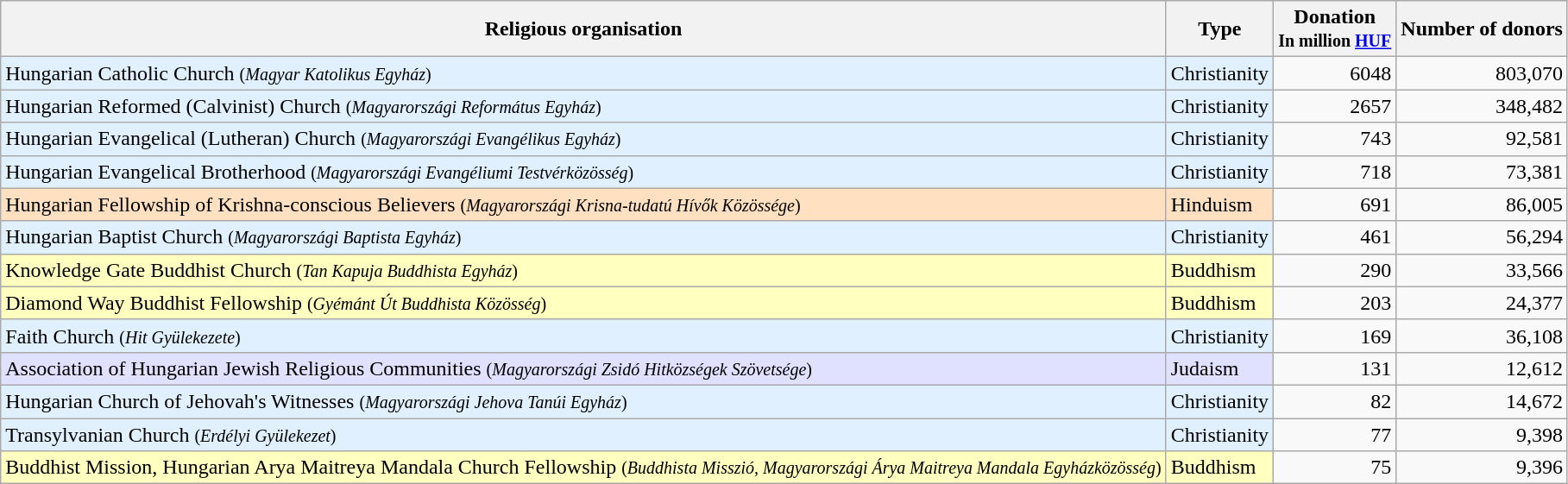<table class="wikitable sortable">
<tr>
<th>Religious organisation</th>
<th>Type</th>
<th>Donation<br><small>In million <a href='#'>HUF</a></small></th>
<th>Number of donors</th>
</tr>
<tr>
<td style="background:#E0F0FF;">Hungarian Catholic Church <small>(<em>Magyar Katolikus Egyház</em>)</small></td>
<td style="background:#E0F0FF;">Christianity</td>
<td style="text-align:right;">6048</td>
<td style="text-align:right;">803,070</td>
</tr>
<tr>
<td style="background:#E0F0FF;">Hungarian Reformed (Calvinist) Church <small>(<em>Magyarországi Református Egyház</em>)</small></td>
<td style="background:#E0F0FF;">Christianity</td>
<td style="text-align:right;">2657</td>
<td style="text-align:right;">348,482</td>
</tr>
<tr>
<td style="background:#E0F0FF;">Hungarian Evangelical (Lutheran) Church <small>(<em>Magyarországi Evangélikus Egyház</em>)</small></td>
<td style="background:#E0F0FF;">Christianity</td>
<td style="text-align:right;">743</td>
<td style="text-align:right;">92,581</td>
</tr>
<tr>
<td style="background:#E0F0FF;">Hungarian Evangelical Brotherhood <small>(<em>Magyarországi Evangéliumi Testvérközösség</em>)</small></td>
<td style="background:#E0F0FF;">Christianity</td>
<td style="text-align:right;">718</td>
<td style="text-align:right;">73,381</td>
</tr>
<tr>
<td style="background:#FFE0C0;">Hungarian Fellowship of Krishna-conscious Believers <small>(<em>Magyarországi Krisna-tudatú Hívők Közössége</em>)</small></td>
<td style="background:#FFE0C0;">Hinduism</td>
<td style="text-align:right;">691</td>
<td style="text-align:right;">86,005</td>
</tr>
<tr>
<td style="background:#E0F0FF;">Hungarian Baptist Church <small>(<em>Magyarországi Baptista Egyház</em>)</small></td>
<td style="background:#E0F0FF;">Christianity</td>
<td style="text-align:right;">461</td>
<td style="text-align:right;">56,294</td>
</tr>
<tr>
<td style="background:#FFFFC0;">Knowledge Gate Buddhist Church <small>(<em>Tan Kapuja Buddhista Egyház</em>)</small></td>
<td style="background:#FFFFC0;">Buddhism</td>
<td style="text-align:right;">290</td>
<td style="text-align:right;">33,566</td>
</tr>
<tr>
<td style="background:#FFFFC0;">Diamond Way Buddhist Fellowship <small>(<em>Gyémánt Út Buddhista Közösség</em>)</small></td>
<td style="background:#FFFFC0;">Buddhism</td>
<td style="text-align:right;">203</td>
<td style="text-align:right;">24,377</td>
</tr>
<tr>
<td style="background:#E0F0FF;">Faith Church <small>(<em>Hit Gyülekezete</em>)</small></td>
<td style="background:#E0F0FF;">Christianity</td>
<td style="text-align:right;">169</td>
<td style="text-align:right;">36,108</td>
</tr>
<tr>
<td style="background:#E0E0FF;">Association of Hungarian Jewish Religious Communities <small>(<em>Magyarországi Zsidó Hitközségek Szövetsége</em>)</small></td>
<td style="background:#E0E0FF;">Judaism</td>
<td style="text-align:right;">131</td>
<td style="text-align:right;">12,612</td>
</tr>
<tr>
<td style="background:#E0F0FF;">Hungarian Church of Jehovah's Witnesses <small>(<em>Magyarországi Jehova Tanúi Egyház</em>)</small></td>
<td style="background:#E0F0FF;">Christianity</td>
<td style="text-align:right;">82</td>
<td style="text-align:right;">14,672</td>
</tr>
<tr>
<td style="background:#E0F0FF;">Transylvanian Church <small>(<em>Erdélyi Gyülekezet</em>)</small></td>
<td style="background:#E0F0FF;">Christianity</td>
<td style="text-align:right;">77</td>
<td style="text-align:right;">9,398</td>
</tr>
<tr>
<td style="background:#FFFFC0;">Buddhist Mission, Hungarian Arya Maitreya Mandala Church Fellowship <small>(<em>Buddhista Misszió, Magyarországi Árya Maitreya Mandala Egyházközösség</em>)</small></td>
<td style="background:#FFFFC0;">Buddhism</td>
<td style="text-align:right;">75</td>
<td style="text-align:right;">9,396</td>
</tr>
</table>
